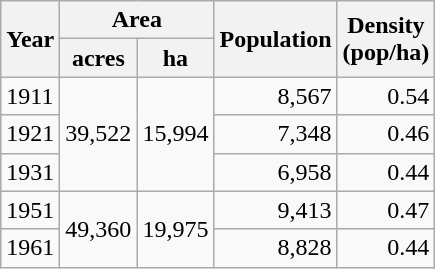<table class="wikitable">
<tr>
<th rowspan="2">Year</th>
<th colspan="2">Area</th>
<th rowspan="2">Population<br></th>
<th rowspan="2">Density<br>(pop/ha)</th>
</tr>
<tr>
<th>acres</th>
<th>ha</th>
</tr>
<tr>
<td>1911</td>
<td style="text-align:right;" rowspan="3">39,522</td>
<td style="text-align:right;" rowspan="3">15,994</td>
<td style="text-align:right;">8,567</td>
<td style="text-align:right;">0.54</td>
</tr>
<tr>
<td>1921</td>
<td style="text-align:right;">7,348</td>
<td style="text-align:right;">0.46</td>
</tr>
<tr>
<td>1931</td>
<td style="text-align:right;">6,958</td>
<td style="text-align:right;">0.44</td>
</tr>
<tr>
<td>1951</td>
<td style="text-align:right;" rowspan="2">49,360</td>
<td style="text-align:right;" rowspan="2">19,975</td>
<td style="text-align:right;">9,413</td>
<td style="text-align:right;">0.47</td>
</tr>
<tr>
<td>1961</td>
<td style="text-align:right;">8,828</td>
<td style="text-align:right;">0.44</td>
</tr>
</table>
